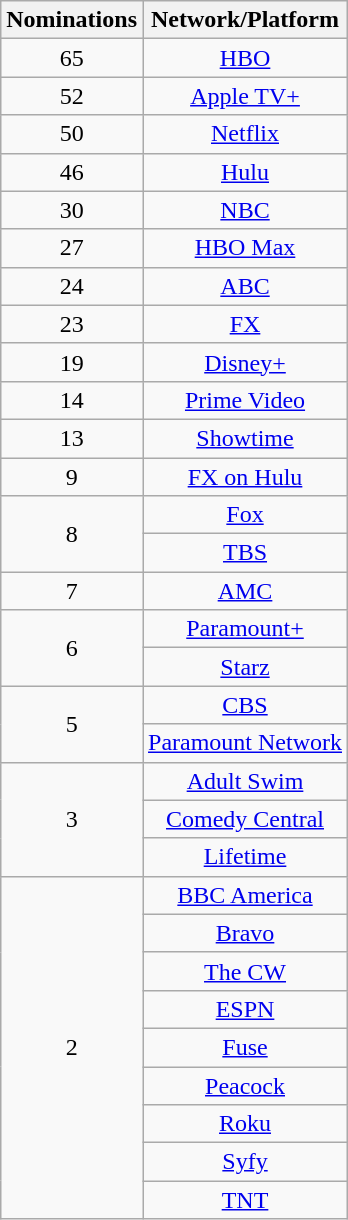<table class="wikitable floatright" style="text-align:center;">
<tr>
<th scope="col" style="width:55px;">Nominations</th>
<th scope="col" style="text-align:center;">Network/Platform</th>
</tr>
<tr>
<td rowspan="1" style="text-align:center">65</td>
<td><a href='#'>HBO</a></td>
</tr>
<tr>
<td rowspan="1" style="text-align:center">52</td>
<td><a href='#'>Apple TV+</a></td>
</tr>
<tr>
<td rowspan="1" style="text-align:center">50</td>
<td><a href='#'>Netflix</a></td>
</tr>
<tr>
<td rowspan="1" style="text-align:center">46</td>
<td><a href='#'>Hulu</a></td>
</tr>
<tr>
<td rowspan="1" style="text-align:center">30</td>
<td><a href='#'>NBC</a></td>
</tr>
<tr>
<td rowspan="1" style="text-align:center">27</td>
<td><a href='#'>HBO Max</a></td>
</tr>
<tr>
<td rowspan="1" style="text-align:center">24</td>
<td><a href='#'>ABC</a></td>
</tr>
<tr>
<td rowspan="1" style="text-align:center">23</td>
<td><a href='#'>FX</a></td>
</tr>
<tr>
<td rowspan="1" style="text-align:center">19</td>
<td><a href='#'>Disney+</a></td>
</tr>
<tr>
<td rowspan="1" style="text-align:center">14</td>
<td><a href='#'>Prime Video</a></td>
</tr>
<tr>
<td rowspan="1" style="text-align:center">13</td>
<td><a href='#'>Showtime</a></td>
</tr>
<tr>
<td rowspan="1" style="text-align:center">9</td>
<td><a href='#'>FX on Hulu</a></td>
</tr>
<tr>
<td rowspan="2" style="text-align:center">8</td>
<td><a href='#'>Fox</a></td>
</tr>
<tr>
<td><a href='#'>TBS</a></td>
</tr>
<tr>
<td rowspan="1" style="text-align:center">7</td>
<td><a href='#'>AMC</a></td>
</tr>
<tr>
<td rowspan="2" style="text-align:center">6</td>
<td><a href='#'>Paramount+</a></td>
</tr>
<tr>
<td><a href='#'>Starz</a></td>
</tr>
<tr>
<td rowspan="2" style="text-align:center">5</td>
<td><a href='#'>CBS</a></td>
</tr>
<tr>
<td><a href='#'>Paramount Network</a></td>
</tr>
<tr>
<td rowspan="3" style="text-align:center">3</td>
<td><a href='#'>Adult Swim</a></td>
</tr>
<tr>
<td><a href='#'>Comedy Central</a></td>
</tr>
<tr>
<td><a href='#'>Lifetime</a></td>
</tr>
<tr>
<td rowspan="9" style="text-align:center">2</td>
<td><a href='#'>BBC America</a></td>
</tr>
<tr>
<td><a href='#'>Bravo</a></td>
</tr>
<tr>
<td><a href='#'>The CW</a></td>
</tr>
<tr>
<td><a href='#'>ESPN</a></td>
</tr>
<tr>
<td><a href='#'>Fuse</a></td>
</tr>
<tr>
<td><a href='#'>Peacock</a></td>
</tr>
<tr>
<td><a href='#'>Roku</a></td>
</tr>
<tr>
<td><a href='#'>Syfy</a></td>
</tr>
<tr>
<td><a href='#'>TNT</a></td>
</tr>
</table>
